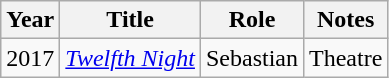<table class="wikitable sortable">
<tr>
<th>Year</th>
<th>Title</th>
<th>Role</th>
<th>Notes</th>
</tr>
<tr>
<td>2017</td>
<td><em><a href='#'>Twelfth Night</a></em></td>
<td>Sebastian</td>
<td>Theatre</td>
</tr>
</table>
